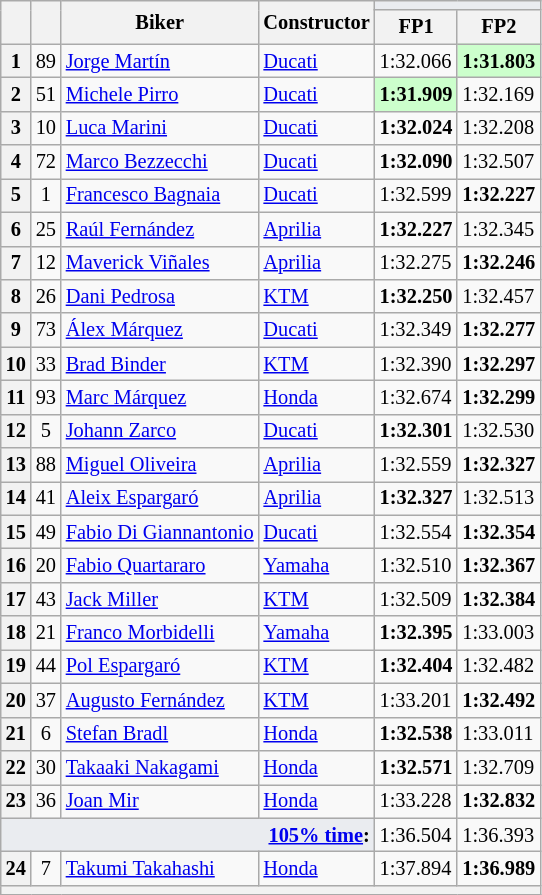<table class="wikitable sortable" style="font-size: 85%;">
<tr>
<th rowspan="2"></th>
<th rowspan="2"></th>
<th rowspan="2">Biker</th>
<th rowspan="2">Constructor</th>
<th colspan="3" style="background:#eaecf0; text-align:center;"></th>
</tr>
<tr>
<th scope="col">FP1</th>
<th scope="col">FP2</th>
</tr>
<tr>
<th scope="row">1</th>
<td align="center">89</td>
<td> <a href='#'>Jorge Martín</a></td>
<td><a href='#'>Ducati</a></td>
<td>1:32.066</td>
<td style="background:#ccffcc;"><strong>1:31.803</strong></td>
</tr>
<tr>
<th scope="row">2</th>
<td align="center">51</td>
<td> <a href='#'>Michele Pirro</a></td>
<td><a href='#'>Ducati</a></td>
<td style="background:#ccffcc;"><strong>1:31.909</strong></td>
<td>1:32.169</td>
</tr>
<tr>
<th scope="row">3</th>
<td align="center">10</td>
<td> <a href='#'>Luca Marini</a></td>
<td><a href='#'>Ducati</a></td>
<td><strong>1:32.024</strong></td>
<td>1:32.208</td>
</tr>
<tr>
<th scope="row">4</th>
<td align="center">72</td>
<td> <a href='#'>Marco Bezzecchi</a></td>
<td><a href='#'>Ducati</a></td>
<td><strong>1:32.090</strong></td>
<td>1:32.507</td>
</tr>
<tr>
<th scope="row">5</th>
<td align="center">1</td>
<td> <a href='#'>Francesco Bagnaia</a></td>
<td><a href='#'>Ducati</a></td>
<td>1:32.599</td>
<td><strong>1:32.227</strong></td>
</tr>
<tr>
<th scope="row">6</th>
<td align="center">25</td>
<td> <a href='#'>Raúl Fernández</a></td>
<td><a href='#'>Aprilia</a></td>
<td><strong>1:32.227</strong></td>
<td>1:32.345</td>
</tr>
<tr>
<th scope="row">7</th>
<td align="center">12</td>
<td> <a href='#'>Maverick Viñales</a></td>
<td><a href='#'>Aprilia</a></td>
<td>1:32.275</td>
<td><strong>1:32.246</strong></td>
</tr>
<tr>
<th scope="row">8</th>
<td align="center">26</td>
<td> <a href='#'>Dani Pedrosa</a></td>
<td><a href='#'>KTM</a></td>
<td><strong>1:32.250</strong></td>
<td>1:32.457</td>
</tr>
<tr>
<th scope="row">9</th>
<td align="center">73</td>
<td> <a href='#'>Álex Márquez</a></td>
<td><a href='#'>Ducati</a></td>
<td>1:32.349</td>
<td><strong>1:32.277</strong></td>
</tr>
<tr>
<th scope="row">10</th>
<td align="center">33</td>
<td> <a href='#'>Brad Binder</a></td>
<td><a href='#'>KTM</a></td>
<td>1:32.390</td>
<td><strong>1:32.297</strong></td>
</tr>
<tr>
<th scope="row">11</th>
<td align="center">93</td>
<td> <a href='#'>Marc Márquez</a></td>
<td><a href='#'>Honda</a></td>
<td>1:32.674</td>
<td><strong>1:32.299</strong></td>
</tr>
<tr>
<th scope="row">12</th>
<td align="center">5</td>
<td> <a href='#'>Johann Zarco</a></td>
<td><a href='#'>Ducati</a></td>
<td><strong>1:32.301</strong></td>
<td>1:32.530</td>
</tr>
<tr>
<th scope="row">13</th>
<td align="center">88</td>
<td> <a href='#'>Miguel Oliveira</a></td>
<td><a href='#'>Aprilia</a></td>
<td>1:32.559</td>
<td><strong>1:32.327</strong></td>
</tr>
<tr>
<th scope="row">14</th>
<td align="center">41</td>
<td> <a href='#'>Aleix Espargaró</a></td>
<td><a href='#'>Aprilia</a></td>
<td><strong>1:32.327</strong></td>
<td>1:32.513</td>
</tr>
<tr>
<th scope="row">15</th>
<td align="center">49</td>
<td> <a href='#'>Fabio Di Giannantonio</a></td>
<td><a href='#'>Ducati</a></td>
<td>1:32.554</td>
<td><strong>1:32.354</strong></td>
</tr>
<tr>
<th scope="row">16</th>
<td align="center">20</td>
<td> <a href='#'>Fabio Quartararo</a></td>
<td><a href='#'>Yamaha</a></td>
<td>1:32.510</td>
<td><strong>1:32.367</strong></td>
</tr>
<tr>
<th scope="row">17</th>
<td align="center">43</td>
<td> <a href='#'>Jack Miller</a></td>
<td><a href='#'>KTM</a></td>
<td>1:32.509</td>
<td><strong>1:32.384</strong></td>
</tr>
<tr>
<th scope="row">18</th>
<td align="center">21</td>
<td> <a href='#'>Franco Morbidelli</a></td>
<td><a href='#'>Yamaha</a></td>
<td><strong>1:32.395</strong></td>
<td>1:33.003</td>
</tr>
<tr>
<th scope="row">19</th>
<td align="center">44</td>
<td> <a href='#'>Pol Espargaró</a></td>
<td><a href='#'>KTM</a></td>
<td><strong>1:32.404</strong></td>
<td>1:32.482</td>
</tr>
<tr>
<th scope="row">20</th>
<td align="center">37</td>
<td> <a href='#'>Augusto Fernández</a></td>
<td><a href='#'>KTM</a></td>
<td>1:33.201</td>
<td><strong>1:32.492</strong></td>
</tr>
<tr>
<th scope="row">21</th>
<td align="center">6</td>
<td> <a href='#'>Stefan Bradl</a></td>
<td><a href='#'>Honda</a></td>
<td><strong>1:32.538</strong></td>
<td>1:33.011</td>
</tr>
<tr>
<th scope="row">22</th>
<td align="center">30</td>
<td> <a href='#'>Takaaki Nakagami</a></td>
<td><a href='#'>Honda</a></td>
<td><strong>1:32.571</strong></td>
<td>1:32.709</td>
</tr>
<tr>
<th scope="row">23</th>
<td align="center">36</td>
<td> <a href='#'>Joan Mir</a></td>
<td><a href='#'>Honda</a></td>
<td>1:33.228</td>
<td><strong>1:32.832</strong></td>
</tr>
<tr class="sortbottom">
<td colspan="4" style="background-color:#eaecf0;text-align:right"><strong><a href='#'>105% time</a>:</strong></td>
<td>1:36.504</td>
<td>1:36.393</td>
</tr>
<tr>
<th scope="row">24</th>
<td align="center">7</td>
<td> <a href='#'>Takumi Takahashi</a></td>
<td><a href='#'>Honda</a></td>
<td>1:37.894</td>
<td><strong>1:36.989</strong></td>
</tr>
<tr>
<th colspan="7"></th>
</tr>
</table>
